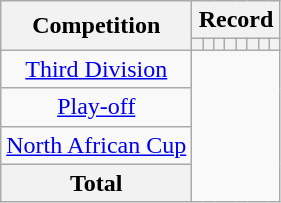<table class="wikitable" style="text-align: center">
<tr>
<th rowspan=2>Competition</th>
<th colspan=8>Record</th>
</tr>
<tr>
<th></th>
<th></th>
<th></th>
<th></th>
<th></th>
<th></th>
<th></th>
<th></th>
</tr>
<tr>
<td><a href='#'>Third Division</a><br></td>
</tr>
<tr>
<td><a href='#'>Play-off</a><br></td>
</tr>
<tr>
<td><a href='#'>North African Cup</a><br></td>
</tr>
<tr>
<th>Total<br></th>
</tr>
</table>
